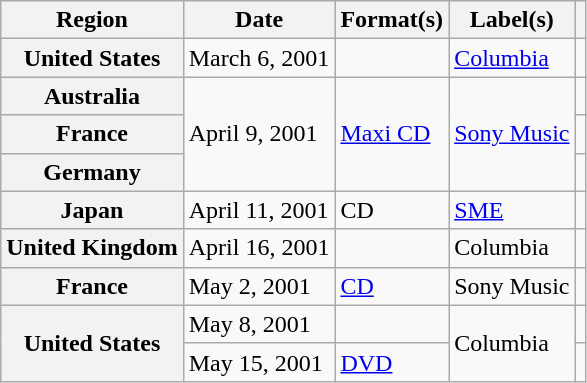<table class="wikitable sortable plainrowheaders">
<tr>
<th scope="col">Region</th>
<th scope="col">Date</th>
<th scope="col">Format(s)</th>
<th scope="col">Label(s)</th>
<th scope="col"></th>
</tr>
<tr>
<th scope="row">United States</th>
<td>March 6, 2001</td>
<td></td>
<td><a href='#'>Columbia</a></td>
<td></td>
</tr>
<tr>
<th scope="row">Australia</th>
<td rowspan="3">April 9, 2001</td>
<td rowspan="3"><a href='#'>Maxi CD</a></td>
<td rowspan="3"><a href='#'>Sony Music</a></td>
<td></td>
</tr>
<tr>
<th scope="row">France</th>
<td></td>
</tr>
<tr>
<th scope="row">Germany</th>
<td></td>
</tr>
<tr>
<th scope="row">Japan</th>
<td>April 11, 2001</td>
<td {{hlist>CD</td>
<td><a href='#'>SME</a></td>
<td></td>
</tr>
<tr>
<th scope="row">United Kingdom</th>
<td>April 16, 2001</td>
<td></td>
<td>Columbia</td>
<td></td>
</tr>
<tr>
<th scope="row">France</th>
<td>May 2, 2001</td>
<td><a href='#'>CD</a></td>
<td>Sony Music</td>
<td></td>
</tr>
<tr>
<th scope="row" rowspan="2">United States</th>
<td>May 8, 2001</td>
<td></td>
<td rowspan="2">Columbia</td>
<td></td>
</tr>
<tr>
<td>May 15, 2001</td>
<td><a href='#'>DVD</a></td>
<td></td>
</tr>
</table>
